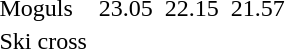<table>
<tr>
<td>Moguls<br></td>
<td></td>
<td>23.05</td>
<td></td>
<td>22.15</td>
<td></td>
<td>21.57</td>
</tr>
<tr>
<td>Ski cross<br></td>
<td colspan=2></td>
<td colspan=2></td>
<td colspan=2></td>
</tr>
</table>
